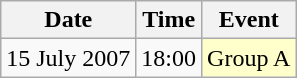<table class = "wikitable" style="text-align:center;">
<tr>
<th>Date</th>
<th>Time</th>
<th>Event</th>
</tr>
<tr>
<td>15 July 2007</td>
<td>18:00</td>
<td bgcolor=ffffcc>Group A</td>
</tr>
</table>
